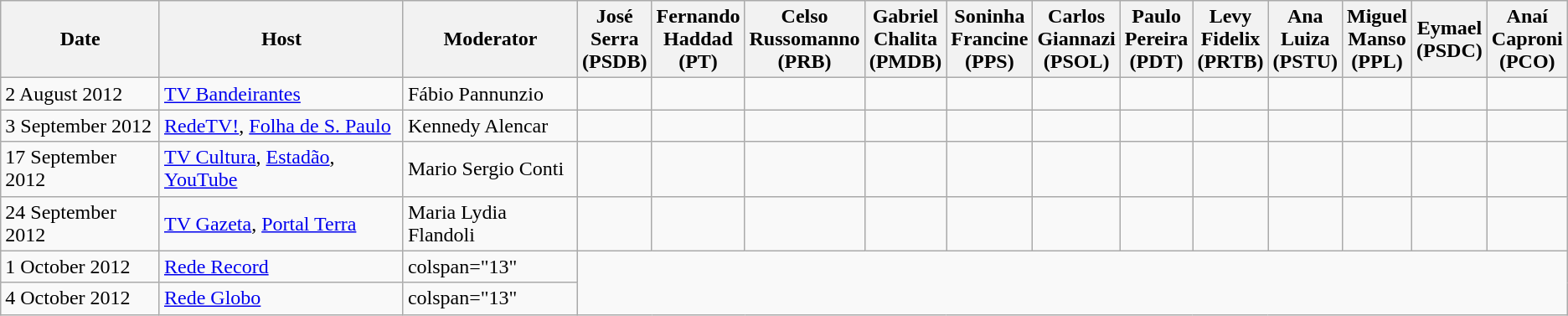<table class="wikitable">
<tr>
<th>Date</th>
<th>Host</th>
<th>Moderator</th>
<th width=30>José Serra (PSDB)</th>
<th width=30>Fernando Haddad (PT)</th>
<th width=30>Celso Russomanno (PRB)</th>
<th width=30>Gabriel Chalita (PMDB)</th>
<th width=30>Soninha Francine (PPS)</th>
<th width=30>Carlos Giannazi (PSOL)</th>
<th width=30>Paulo Pereira (PDT)</th>
<th width=30>Levy Fidelix (PRTB)</th>
<th width=30>Ana Luiza (PSTU)</th>
<th width=30>Miguel Manso (PPL)</th>
<th width=30>Eymael (PSDC)</th>
<th width=30>Anaí Caproni (PCO)</th>
</tr>
<tr>
<td>2 August 2012</td>
<td><a href='#'>TV Bandeirantes</a></td>
<td>Fábio Pannunzio</td>
<td></td>
<td></td>
<td></td>
<td></td>
<td></td>
<td></td>
<td></td>
<td></td>
<td></td>
<td></td>
<td></td>
<td></td>
</tr>
<tr>
<td>3 September 2012</td>
<td><a href='#'>RedeTV!</a>, <a href='#'>Folha de S. Paulo</a></td>
<td>Kennedy Alencar</td>
<td></td>
<td></td>
<td></td>
<td></td>
<td></td>
<td></td>
<td></td>
<td></td>
<td></td>
<td></td>
<td></td>
<td></td>
</tr>
<tr>
<td>17 September 2012</td>
<td><a href='#'>TV Cultura</a>, <a href='#'>Estadão</a>, <a href='#'>YouTube</a></td>
<td>Mario Sergio Conti</td>
<td></td>
<td></td>
<td></td>
<td></td>
<td></td>
<td></td>
<td></td>
<td></td>
<td></td>
<td></td>
<td></td>
<td></td>
</tr>
<tr>
<td>24 September 2012</td>
<td><a href='#'>TV Gazeta</a>, <a href='#'>Portal Terra</a></td>
<td>Maria Lydia Flandoli</td>
<td></td>
<td></td>
<td></td>
<td></td>
<td></td>
<td></td>
<td></td>
<td></td>
<td></td>
<td></td>
<td></td>
<td></td>
</tr>
<tr>
<td>1 October 2012</td>
<td><a href='#'>Rede Record</a></td>
<td>colspan="13" </td>
</tr>
<tr>
<td>4 October 2012</td>
<td><a href='#'>Rede Globo</a></td>
<td>colspan="13" </td>
</tr>
</table>
